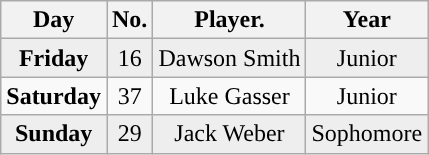<table class="wikitable non-sortable">
<tr>
<th style="text-align:center; ">Day</th>
<th style="text-align:center; ">No.</th>
<th style="text-align:center; ">Player.</th>
<th style="text-align:center; ">Year</th>
</tr>
<tr style="background:#eeeeee;text-align:center;">
<td><strong>Friday</strong></td>
<td>16</td>
<td>Dawson Smith</td>
<td>Junior</td>
</tr>
<tr style="text-align:center;">
<td><strong>Saturday</strong></td>
<td>37</td>
<td>Luke Gasser</td>
<td>Junior</td>
</tr>
<tr style="background:#eeeeee;text-align:center;">
<td><strong>Sunday</strong></td>
<td>29</td>
<td>Jack Weber</td>
<td>Sophomore</td>
</tr>
</table>
